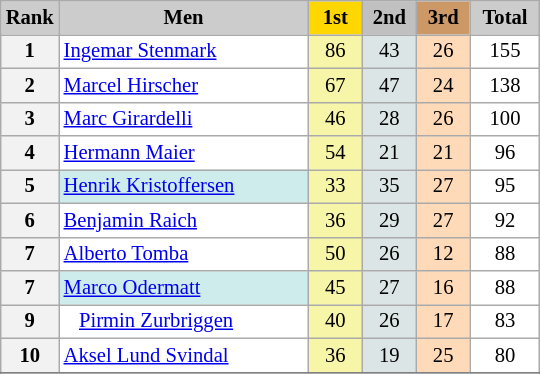<table class="wikitable plainrowheaders" style="background:#fff; font-size:86%; line-height:16px; border:grey solid 1px; border-collapse:collapse">
<tr>
<th style="background-color: #ccc;" width="30">Rank</th>
<th style="background-color: #ccc;" width="160">Men</th>
<th style="background:gold; width:10%">1st</th>
<th style="background-color: #C0C0C0" width="10%">2nd</th>
<th style="background-color: #cc9966;" width="10%">3rd</th>
<th style="background-color: #ccc;" width="40">Total</th>
</tr>
<tr align="center">
<th>1</th>
<td align=left> <a href='#'>Ingemar Stenmark</a></td>
<td style="background:#F7F6A8;">86</td>
<td style="background:#DCE5E5;">43</td>
<td style="background:#FFDAB9;">26</td>
<td align="center">155</td>
</tr>
<tr align=center>
<th>2</th>
<td align=left> <a href='#'>Marcel Hirscher</a></td>
<td style="background:#F7F6A8;">67</td>
<td style="background:#DCE5E5;">47</td>
<td style="background:#FFDAB9;">24</td>
<td align="center">138</td>
</tr>
<tr align=center>
<th>3</th>
<td align=left> <a href='#'>Marc Girardelli</a></td>
<td style="background:#F7F6A8;">46</td>
<td style="background:#DCE5E5;">28</td>
<td style="background:#FFDAB9;">26</td>
<td align="center">100</td>
</tr>
<tr align=center>
<th>4</th>
<td align=left> <a href='#'>Hermann Maier</a></td>
<td style="background:#F7F6A8;">54</td>
<td style="background:#DCE5E5;">21</td>
<td style="background:#FFDAB9;">21</td>
<td align="center">96</td>
</tr>
<tr align=center>
<th>5</th>
<td align=left bgcolor=CFECEC> <a href='#'>Henrik Kristoffersen</a></td>
<td style="background:#F7F6A8;">33</td>
<td style="background:#DCE5E5;">35</td>
<td style="background:#FFDAB9;">27</td>
<td align="center">95</td>
</tr>
<tr align=center>
<th>6</th>
<td align=left> <a href='#'>Benjamin Raich</a></td>
<td style="background:#F7F6A8;">36</td>
<td style="background:#DCE5E5;">29</td>
<td style="background:#FFDAB9;">27</td>
<td align="center">92</td>
</tr>
<tr align=center>
<th>7</th>
<td align=left> <a href='#'>Alberto Tomba</a></td>
<td style="background:#F7F6A8;">50</td>
<td style="background:#DCE5E5;">26</td>
<td style="background:#FFDAB9;">12</td>
<td align="center">88</td>
</tr>
<tr align=center>
<th>7</th>
<td align=left bgcolor=CFECEC> <a href='#'>Marco Odermatt</a></td>
<td style="background:#F7F6A8;">45</td>
<td style="background:#DCE5E5;">27</td>
<td style="background:#FFDAB9;">16</td>
<td align="center">88</td>
</tr>
<tr align=center>
<th>9</th>
<td align=left>   <a href='#'>Pirmin Zurbriggen</a></td>
<td style="background:#F7F6A8;">40</td>
<td style="background:#DCE5E5;">26</td>
<td style="background:#FFDAB9;">17</td>
<td align="center">83</td>
</tr>
<tr align=center>
<th>10</th>
<td align=left> <a href='#'>Aksel Lund Svindal</a></td>
<td style="background:#F7F6A8;">36</td>
<td style="background:#DCE5E5;">19</td>
<td style="background:#FFDAB9;">25</td>
<td align="center">80</td>
</tr>
<tr align=center>
</tr>
<tr>
</tr>
</table>
